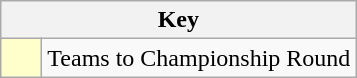<table class="wikitable" style="text-align: center;">
<tr>
<th colspan=2>Key</th>
</tr>
<tr>
<td style="background:#ffffcc; width:20px;"></td>
<td align=left>Teams to Championship Round</td>
</tr>
</table>
